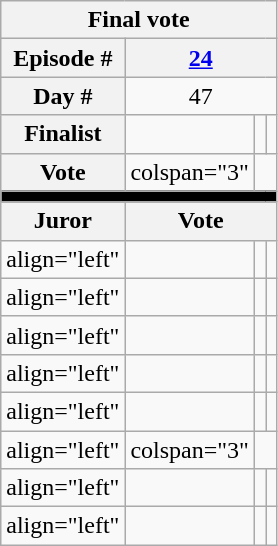<table class="wikitable nowrap" style="text-align:center; font-size:100%">
<tr>
<th colspan="4">Final vote</th>
</tr>
<tr>
<th>Episode #</th>
<th colspan="3"><a href='#'>24</a></th>
</tr>
<tr>
<th>Day #</th>
<td colspan="3">47</td>
</tr>
<tr>
<th>Finalist</th>
<td></td>
<td></td>
<td></td>
</tr>
<tr>
<th>Vote</th>
<td>colspan="3" </td>
</tr>
<tr>
<td colspan="4" bgcolor="black"></td>
</tr>
<tr>
<th>Juror</th>
<th colspan="3">Vote</th>
</tr>
<tr>
<td>align="left" </td>
<td></td>
<td></td>
<td></td>
</tr>
<tr>
<td>align="left" </td>
<td></td>
<td></td>
<td></td>
</tr>
<tr>
<td>align="left" </td>
<td></td>
<td></td>
<td></td>
</tr>
<tr>
<td>align="left" </td>
<td></td>
<td></td>
<td></td>
</tr>
<tr>
<td>align="left" </td>
<td></td>
<td></td>
<td></td>
</tr>
<tr>
<td>align="left" </td>
<td>colspan="3" </td>
</tr>
<tr>
<td>align="left" </td>
<td></td>
<td></td>
<td></td>
</tr>
<tr>
<td>align="left" </td>
<td></td>
<td></td>
<td></td>
</tr>
</table>
